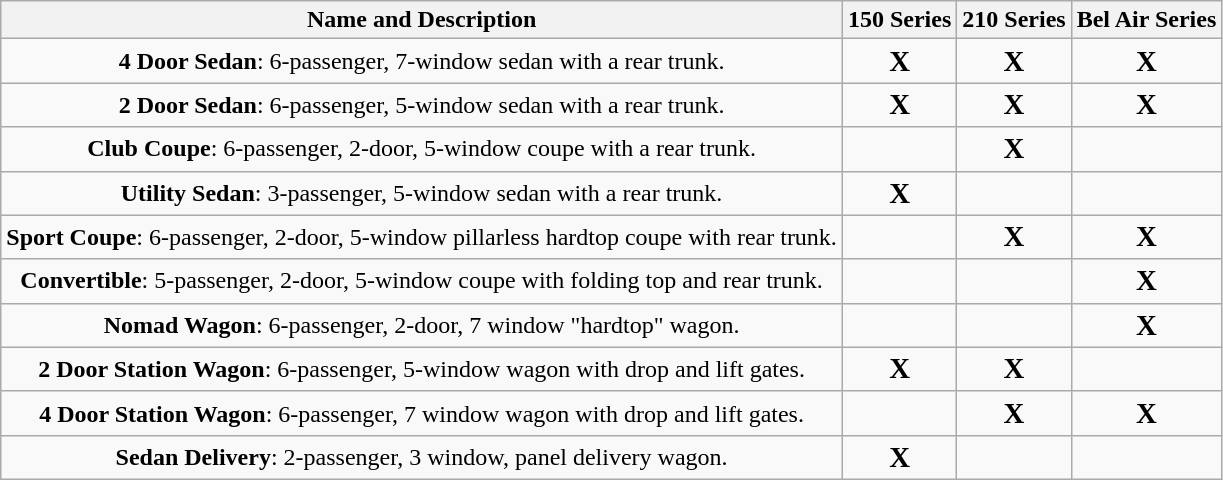<table class="wikitable" Style="text-align:center">
<tr>
<th>Name and Description</th>
<th>150 Series</th>
<th>210 Series</th>
<th>Bel Air Series</th>
</tr>
<tr>
<td><strong>4 Door Sedan</strong>: 6-passenger, 7-window sedan with a rear trunk.</td>
<td><big><strong>X</strong></big></td>
<td><big><strong>X</strong></big></td>
<td><big><strong>X</strong></big></td>
</tr>
<tr>
<td><strong>2 Door Sedan</strong>: 6-passenger, 5-window sedan with a rear trunk.</td>
<td><big><strong>X</strong></big></td>
<td><big><strong>X</strong></big></td>
<td><big><strong>X</strong></big></td>
</tr>
<tr>
<td><strong>Club Coupe</strong>: 6-passenger, 2-door, 5-window coupe with a rear trunk.</td>
<td></td>
<td><big><strong>X</strong></big></td>
<td></td>
</tr>
<tr>
<td><strong>Utility Sedan</strong>: 3-passenger, 5-window sedan with a rear trunk.</td>
<td><big><strong>X</strong></big></td>
<td></td>
<td></td>
</tr>
<tr>
<td><strong>Sport Coupe</strong>: 6-passenger, 2-door, 5-window pillarless hardtop coupe with rear trunk.</td>
<td></td>
<td><big><strong>X</strong></big></td>
<td><big><strong>X</strong></big></td>
</tr>
<tr>
<td><strong>Convertible</strong>: 5-passenger, 2-door, 5-window coupe with folding top and rear trunk.</td>
<td></td>
<td></td>
<td><big><strong>X</strong></big></td>
</tr>
<tr>
<td><strong>Nomad Wagon</strong>: 6-passenger, 2-door, 7 window "hardtop" wagon.</td>
<td></td>
<td></td>
<td><big><strong>X</strong></big></td>
</tr>
<tr>
<td><strong>2 Door Station Wagon</strong>: 6-passenger, 5-window wagon with drop and lift gates.</td>
<td><big><strong>X</strong></big></td>
<td><big><strong>X</strong></big></td>
<td></td>
</tr>
<tr>
<td><strong>4 Door Station Wagon</strong>: 6-passenger, 7 window wagon with drop and lift gates.</td>
<td></td>
<td><big><strong>X</strong></big></td>
<td><big><strong>X</strong></big></td>
</tr>
<tr>
<td><strong>Sedan Delivery</strong>: 2-passenger, 3 window, panel delivery wagon.</td>
<td><big><strong>X</strong></big></td>
<td></td>
<td></td>
</tr>
</table>
